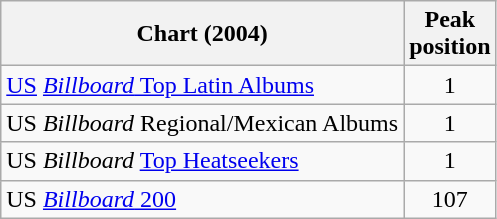<table class="wikitable">
<tr>
<th align="left">Chart (2004)</th>
<th align="left">Peak<br>position</th>
</tr>
<tr>
<td align="left"><a href='#'>US</a> <a href='#'><em>Billboard</em> Top Latin Albums</a></td>
<td align="center">1</td>
</tr>
<tr>
<td align="left">US <em>Billboard</em> Regional/Mexican Albums</td>
<td align="center">1</td>
</tr>
<tr>
<td align="left">US <em>Billboard</em> <a href='#'>Top Heatseekers</a></td>
<td align="center">1</td>
</tr>
<tr>
<td align="left">US <a href='#'><em>Billboard</em> 200</a></td>
<td align="center">107</td>
</tr>
</table>
